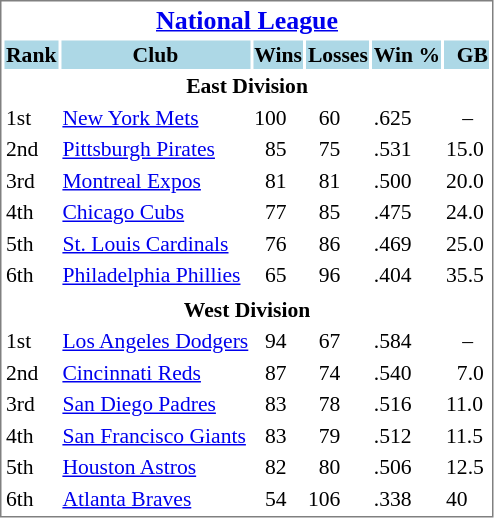<table cellpadding="1" style="width:auto;font-size: 90%; border: 1px solid gray;">
<tr align="center" style="font-size: larger;">
<th colspan=6><a href='#'>National League</a></th>
</tr>
<tr style="background:lightblue;">
<th>Rank</th>
<th>Club</th>
<th>Wins</th>
<th>Losses</th>
<th>Win %</th>
<th>  GB</th>
</tr>
<tr align="center" style="vertical-align: middle;" style="background:lightblue;">
<th colspan=6>East Division</th>
</tr>
<tr>
<td>1st</td>
<td><a href='#'>New York Mets</a></td>
<td>100</td>
<td>  60</td>
<td>.625</td>
<td>   –</td>
</tr>
<tr>
<td>2nd</td>
<td><a href='#'>Pittsburgh Pirates</a></td>
<td>  85</td>
<td>  75</td>
<td>.531</td>
<td>15.0</td>
</tr>
<tr>
<td>3rd</td>
<td><a href='#'>Montreal Expos</a></td>
<td>  81</td>
<td>  81</td>
<td>.500</td>
<td>20.0</td>
</tr>
<tr>
<td>4th</td>
<td><a href='#'>Chicago Cubs</a></td>
<td>  77</td>
<td>  85</td>
<td>.475</td>
<td>24.0</td>
</tr>
<tr>
<td>5th</td>
<td><a href='#'>St. Louis Cardinals</a></td>
<td>  76</td>
<td>  86</td>
<td>.469</td>
<td>25.0</td>
</tr>
<tr>
<td>6th</td>
<td><a href='#'>Philadelphia Phillies</a></td>
<td>  65</td>
<td>  96</td>
<td>.404</td>
<td>35.5</td>
</tr>
<tr>
</tr>
<tr align="center" style="vertical-align: middle;" style="background:lightblue;">
<th colspan=6>West Division</th>
</tr>
<tr>
<td>1st</td>
<td><a href='#'>Los Angeles Dodgers</a></td>
<td>  94</td>
<td>  67</td>
<td>.584</td>
<td>   –</td>
</tr>
<tr>
<td>2nd</td>
<td><a href='#'>Cincinnati Reds</a></td>
<td>  87</td>
<td>  74</td>
<td>.540</td>
<td>  7.0</td>
</tr>
<tr>
<td>3rd</td>
<td><a href='#'>San Diego Padres</a></td>
<td>  83</td>
<td>  78</td>
<td>.516</td>
<td>11.0</td>
</tr>
<tr>
<td>4th</td>
<td><a href='#'>San Francisco Giants</a></td>
<td>  83</td>
<td>  79</td>
<td>.512</td>
<td>11.5</td>
</tr>
<tr>
<td>5th</td>
<td><a href='#'>Houston Astros</a></td>
<td>  82</td>
<td>  80</td>
<td>.506</td>
<td>12.5</td>
</tr>
<tr>
<td>6th</td>
<td><a href='#'>Atlanta Braves</a></td>
<td>  54</td>
<td>106</td>
<td>.338</td>
<td>40</td>
</tr>
</table>
